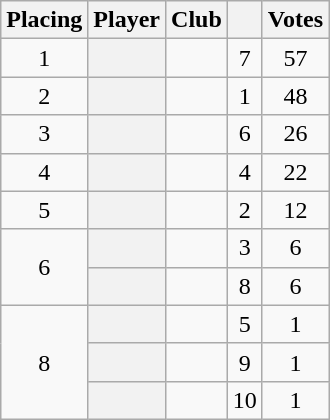<table class="wikitable plainrowheaders sortable" style=text-align:center>
<tr>
<th class=unsortable>Placing</th>
<th>Player</th>
<th>Club</th>
<th></th>
<th>Votes</th>
</tr>
<tr>
<td>1</td>
<th scope=row></th>
<td align=left></td>
<td>7</td>
<td>57</td>
</tr>
<tr>
<td>2</td>
<th scope=row></th>
<td align=left></td>
<td>1</td>
<td>48</td>
</tr>
<tr>
<td>3</td>
<th scope=row></th>
<td align=left></td>
<td>6</td>
<td>26</td>
</tr>
<tr>
<td>4</td>
<th scope=row></th>
<td align=left></td>
<td>4</td>
<td>22</td>
</tr>
<tr>
<td>5</td>
<th scope=row></th>
<td align=left></td>
<td>2</td>
<td>12</td>
</tr>
<tr>
<td rowspan=2>6</td>
<th scope=row></th>
<td align=left></td>
<td>3</td>
<td>6</td>
</tr>
<tr>
<th scope=row></th>
<td align=left></td>
<td>8</td>
<td>6</td>
</tr>
<tr>
<td rowspan=3>8</td>
<th scope=row></th>
<td align=left></td>
<td>5</td>
<td>1</td>
</tr>
<tr>
<th scope=row></th>
<td align=left></td>
<td>9</td>
<td>1</td>
</tr>
<tr>
<th scope=row></th>
<td align=left></td>
<td>10</td>
<td>1</td>
</tr>
</table>
